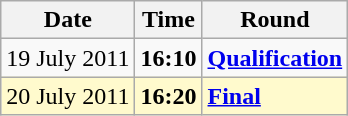<table class="wikitable">
<tr>
<th>Date</th>
<th>Time</th>
<th>Round</th>
</tr>
<tr>
<td>19 July 2011</td>
<td><strong>16:10</strong></td>
<td><strong><a href='#'>Qualification</a></strong></td>
</tr>
<tr style=background:lemonchiffon>
<td>20 July 2011</td>
<td><strong>16:20</strong></td>
<td><strong><a href='#'>Final</a></strong></td>
</tr>
</table>
